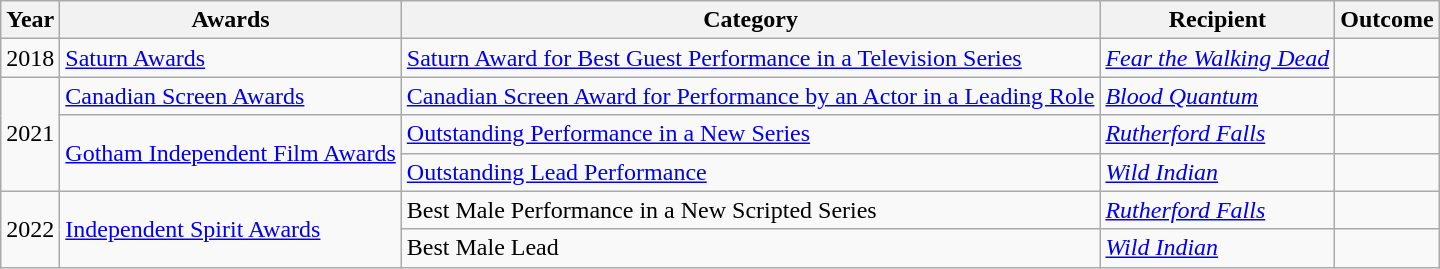<table class="wikitable sortable">
<tr>
<th scope="col">Year</th>
<th scope="col">Awards</th>
<th scope="col">Category</th>
<th scope="col">Recipient</th>
<th scope="col" class="unsortable">Outcome</th>
</tr>
<tr>
<td>2018</td>
<td><a href='#'>Saturn Awards</a></td>
<td><a href='#'>Saturn Award for Best Guest Performance in a Television Series</a></td>
<td><em><a href='#'>Fear the Walking Dead</a></em></td>
<td></td>
</tr>
<tr>
<td rowspan="3">2021</td>
<td><a href='#'>Canadian Screen Awards</a></td>
<td><a href='#'>Canadian Screen Award for Performance by an Actor in a Leading Role</a></td>
<td><em><a href='#'>Blood Quantum</a></em></td>
<td></td>
</tr>
<tr>
<td rowspan="2"><a href='#'>Gotham Independent Film Awards</a></td>
<td><a href='#'>Outstanding Performance in a New Series</a></td>
<td><em><a href='#'>Rutherford Falls</a></em></td>
<td></td>
</tr>
<tr>
<td><a href='#'>Outstanding Lead Performance</a></td>
<td><em><a href='#'>Wild Indian</a></em></td>
<td></td>
</tr>
<tr>
<td rowspan="2">2022</td>
<td rowspan="2"><a href='#'>Independent Spirit Awards</a></td>
<td>Best Male Performance in a New Scripted Series</td>
<td><em><a href='#'>Rutherford Falls</a></em></td>
<td></td>
</tr>
<tr>
<td>Best Male Lead</td>
<td><em><a href='#'>Wild Indian</a></em></td>
<td></td>
</tr>
</table>
